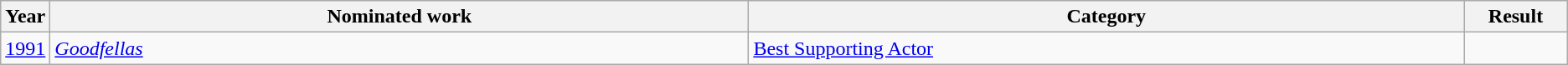<table class="wikitable sortable">
<tr>
<th scope="col" style="width:1em;">Year</th>
<th scope="col" style="width:39em;">Nominated work</th>
<th scope="col" style="width:40em;">Category</th>
<th scope="col" style="width:5em;">Result</th>
</tr>
<tr>
<td><a href='#'>1991</a></td>
<td><em><a href='#'>Goodfellas</a></em></td>
<td><a href='#'>Best Supporting Actor</a></td>
<td></td>
</tr>
</table>
